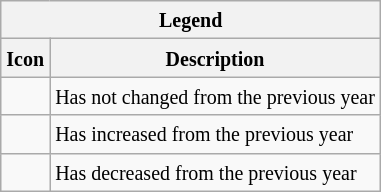<table class="wikitable">
<tr>
<th colspan="2"><small>Legend</small></th>
</tr>
<tr>
<th><small> Icon</small></th>
<th><small> Description</small></th>
</tr>
<tr>
<td></td>
<td><small>Has not changed from the previous year</small></td>
</tr>
<tr>
<td></td>
<td><small>Has increased from the previous year</small></td>
</tr>
<tr>
<td></td>
<td><small>Has decreased from the previous year</small></td>
</tr>
</table>
